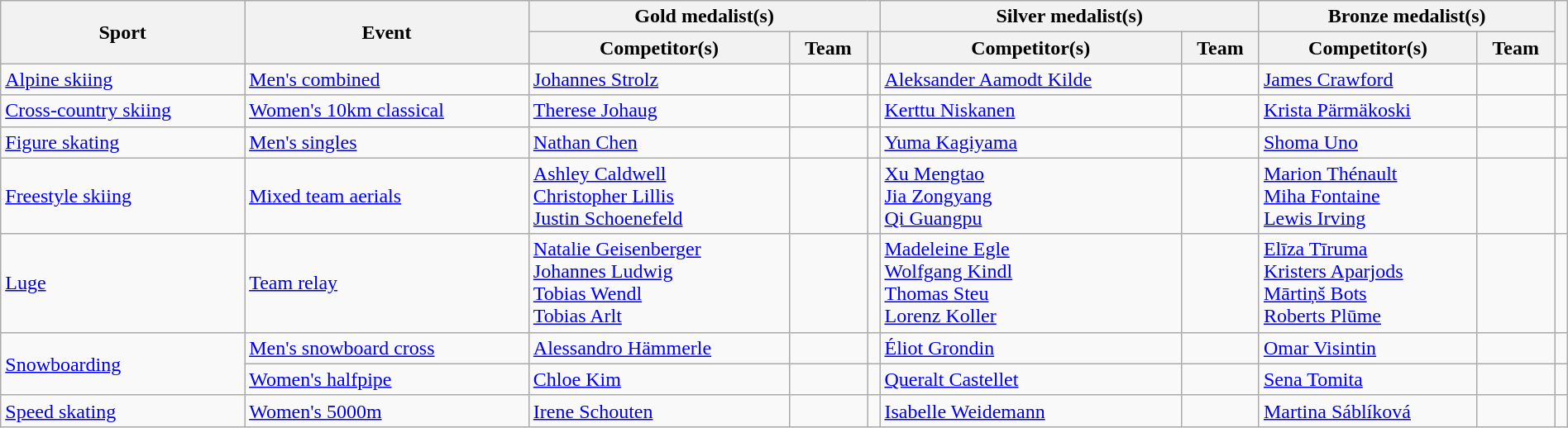<table class="wikitable" style="width:100%;">
<tr>
<th rowspan="2">Sport</th>
<th rowspan="2">Event</th>
<th colspan="3">Gold medalist(s)</th>
<th colspan="2">Silver medalist(s)</th>
<th colspan="2">Bronze medalist(s)</th>
<th rowspan="2"></th>
</tr>
<tr>
<th>Competitor(s)</th>
<th>Team</th>
<th></th>
<th>Competitor(s)</th>
<th>Team</th>
<th>Competitor(s)</th>
<th>Team</th>
</tr>
<tr>
<td><a href='#'>Alpine skiing</a></td>
<td><a href='#'>Men's combined</a></td>
<td><a href='#'>Johannes Strolz</a></td>
<td></td>
<td></td>
<td><a href='#'>Aleksander Aamodt Kilde</a></td>
<td></td>
<td><a href='#'>James Crawford</a></td>
<td></td>
<td></td>
</tr>
<tr>
<td><a href='#'>Cross-country skiing</a></td>
<td><a href='#'>Women's 10km classical</a></td>
<td><a href='#'>Therese Johaug</a></td>
<td></td>
<td></td>
<td><a href='#'>Kerttu Niskanen</a></td>
<td></td>
<td><a href='#'>Krista Pärmäkoski</a></td>
<td></td>
<td></td>
</tr>
<tr>
<td><a href='#'>Figure skating</a></td>
<td><a href='#'>Men's singles</a></td>
<td><a href='#'>Nathan Chen</a></td>
<td></td>
<td></td>
<td><a href='#'>Yuma Kagiyama</a></td>
<td></td>
<td><a href='#'>Shoma Uno</a></td>
<td></td>
<td></td>
</tr>
<tr>
<td><a href='#'>Freestyle skiing</a></td>
<td><a href='#'>Mixed team aerials</a></td>
<td><a href='#'>Ashley Caldwell</a><br><a href='#'>Christopher Lillis</a><br><a href='#'>Justin Schoenefeld</a></td>
<td></td>
<td></td>
<td><a href='#'>Xu Mengtao</a><br><a href='#'>Jia Zongyang</a><br><a href='#'>Qi Guangpu</a></td>
<td></td>
<td><a href='#'>Marion Thénault</a><br><a href='#'>Miha Fontaine</a><br><a href='#'>Lewis Irving</a></td>
<td></td>
<td></td>
</tr>
<tr>
<td><a href='#'>Luge</a></td>
<td><a href='#'>Team relay</a></td>
<td><a href='#'>Natalie Geisenberger</a><br><a href='#'>Johannes Ludwig</a><br><a href='#'>Tobias Wendl</a><br><a href='#'>Tobias Arlt</a></td>
<td></td>
<td></td>
<td><a href='#'>Madeleine Egle</a><br><a href='#'>Wolfgang Kindl</a><br><a href='#'>Thomas Steu</a><br><a href='#'>Lorenz Koller</a></td>
<td></td>
<td><a href='#'>Elīza Tīruma</a><br><a href='#'>Kristers Aparjods</a><br><a href='#'>Mārtiņš Bots</a><br><a href='#'>Roberts Plūme</a></td>
<td></td>
<td></td>
</tr>
<tr>
<td rowspan="2"><a href='#'>Snowboarding</a></td>
<td><a href='#'>Men's snowboard cross</a></td>
<td><a href='#'>Alessandro Hämmerle</a></td>
<td></td>
<td></td>
<td><a href='#'>Éliot Grondin</a></td>
<td></td>
<td><a href='#'>Omar Visintin</a></td>
<td></td>
<td></td>
</tr>
<tr>
<td><a href='#'>Women's halfpipe</a></td>
<td><a href='#'>Chloe Kim</a></td>
<td></td>
<td></td>
<td><a href='#'>Queralt Castellet</a></td>
<td></td>
<td><a href='#'>Sena Tomita</a></td>
<td></td>
<td></td>
</tr>
<tr>
<td><a href='#'>Speed skating</a></td>
<td><a href='#'>Women's 5000m</a></td>
<td><a href='#'>Irene Schouten</a></td>
<td></td>
<td></td>
<td><a href='#'>Isabelle Weidemann</a></td>
<td></td>
<td><a href='#'>Martina Sáblíková</a></td>
<td></td>
<td></td>
</tr>
</table>
